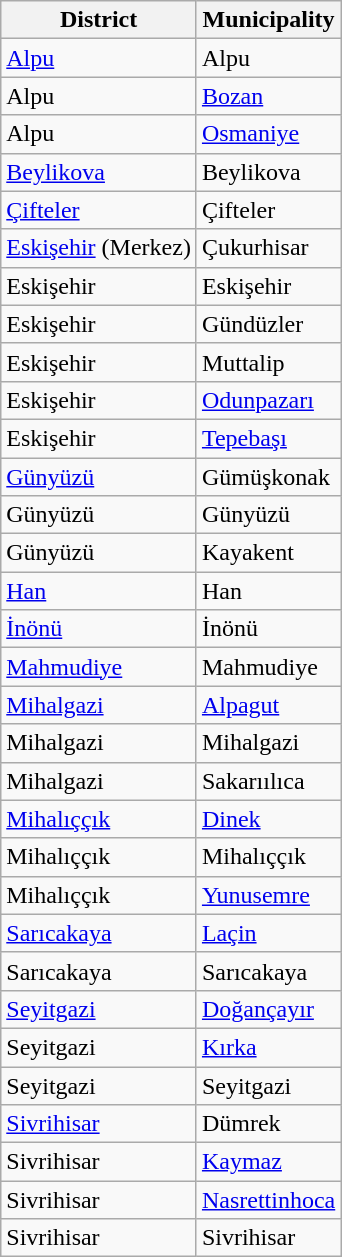<table class="sortable wikitable">
<tr>
<th>District</th>
<th>Municipality</th>
</tr>
<tr>
<td><a href='#'>Alpu</a></td>
<td>Alpu</td>
</tr>
<tr>
<td>Alpu</td>
<td><a href='#'>Bozan</a></td>
</tr>
<tr>
<td>Alpu</td>
<td><a href='#'>Osmaniye</a></td>
</tr>
<tr>
<td><a href='#'>Beylikova</a></td>
<td>Beylikova</td>
</tr>
<tr>
<td><a href='#'>Çifteler</a></td>
<td>Çifteler</td>
</tr>
<tr>
<td><a href='#'>Eskişehir</a> (Merkez)</td>
<td>Çukurhisar</td>
</tr>
<tr>
<td>Eskişehir</td>
<td>Eskişehir</td>
</tr>
<tr>
<td>Eskişehir</td>
<td>Gündüzler</td>
</tr>
<tr>
<td>Eskişehir</td>
<td>Muttalip</td>
</tr>
<tr>
<td>Eskişehir</td>
<td><a href='#'>Odunpazarı</a></td>
</tr>
<tr>
<td>Eskişehir</td>
<td><a href='#'>Tepebaşı</a></td>
</tr>
<tr>
<td><a href='#'>Günyüzü</a></td>
<td>Gümüşkonak</td>
</tr>
<tr>
<td>Günyüzü</td>
<td>Günyüzü</td>
</tr>
<tr>
<td>Günyüzü</td>
<td>Kayakent</td>
</tr>
<tr>
<td><a href='#'>Han</a></td>
<td>Han</td>
</tr>
<tr>
<td><a href='#'>İnönü</a></td>
<td>İnönü</td>
</tr>
<tr>
<td><a href='#'>Mahmudiye</a></td>
<td>Mahmudiye</td>
</tr>
<tr>
<td><a href='#'>Mihalgazi</a></td>
<td><a href='#'>Alpagut</a></td>
</tr>
<tr>
<td>Mihalgazi</td>
<td>Mihalgazi</td>
</tr>
<tr>
<td>Mihalgazi</td>
<td>Sakarıılıca</td>
</tr>
<tr>
<td><a href='#'>Mihalıççık</a></td>
<td><a href='#'>Dinek</a></td>
</tr>
<tr>
<td>Mihalıççık</td>
<td>Mihalıççık</td>
</tr>
<tr>
<td>Mihalıççık</td>
<td><a href='#'>Yunusemre</a></td>
</tr>
<tr>
<td><a href='#'>Sarıcakaya</a></td>
<td><a href='#'>Laçin</a></td>
</tr>
<tr>
<td>Sarıcakaya</td>
<td>Sarıcakaya</td>
</tr>
<tr>
<td><a href='#'>Seyitgazi</a></td>
<td><a href='#'>Doğançayır</a></td>
</tr>
<tr>
<td>Seyitgazi</td>
<td><a href='#'>Kırka</a></td>
</tr>
<tr>
<td>Seyitgazi</td>
<td>Seyitgazi</td>
</tr>
<tr>
<td><a href='#'>Sivrihisar</a></td>
<td>Dümrek</td>
</tr>
<tr>
<td>Sivrihisar</td>
<td><a href='#'>Kaymaz</a></td>
</tr>
<tr>
<td>Sivrihisar</td>
<td><a href='#'>Nasrettinhoca</a></td>
</tr>
<tr>
<td>Sivrihisar</td>
<td>Sivrihisar</td>
</tr>
</table>
